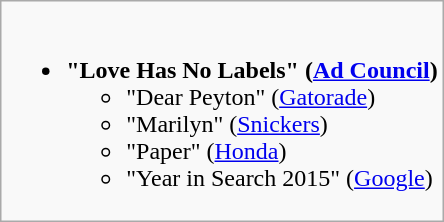<table class="wikitable">
<tr>
<td style="vertical-align:top;"><br><ul><li><strong>"Love Has No Labels" (<a href='#'>Ad Council</a>)</strong><ul><li>"Dear Peyton" (<a href='#'>Gatorade</a>)</li><li>"Marilyn" (<a href='#'>Snickers</a>)</li><li>"Paper" (<a href='#'>Honda</a>)</li><li>"Year in Search 2015" (<a href='#'>Google</a>)</li></ul></li></ul></td>
</tr>
</table>
